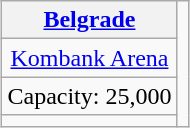<table class="wikitable" style="margin:1em auto; text-align:center;">
<tr>
<th><a href='#'>Belgrade</a></th>
<td rowspan=4></td>
</tr>
<tr>
<td><a href='#'>Kombank Arena</a></td>
</tr>
<tr>
<td>Capacity: 25,000</td>
</tr>
<tr>
<td></td>
</tr>
</table>
